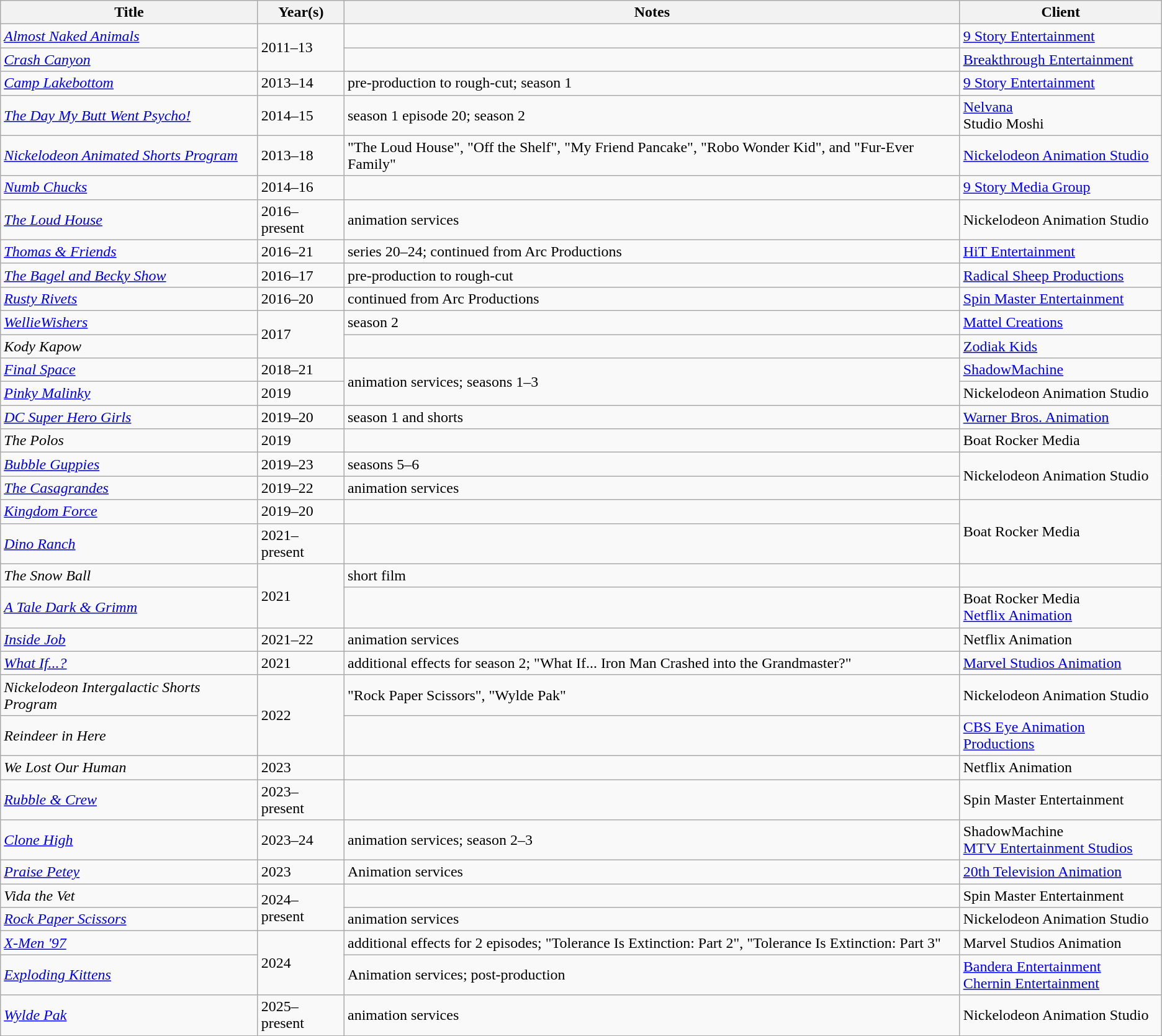<table class="wikitable sortable">
<tr>
<th>Title</th>
<th>Year(s)</th>
<th>Notes</th>
<th>Client</th>
</tr>
<tr>
<td><em><a href='#'>Almost Naked Animals</a></em></td>
<td "align="center" rowspan="2">2011–13</td>
<td></td>
<td><a href='#'>9 Story Entertainment</a></td>
</tr>
<tr>
<td><em><a href='#'>Crash Canyon</a></em></td>
<td></td>
<td><a href='#'>Breakthrough Entertainment</a></td>
</tr>
<tr>
<td><em><a href='#'>Camp Lakebottom</a></em></td>
<td>2013–14</td>
<td>pre-production to rough-cut; season 1</td>
<td><a href='#'>9 Story Entertainment</a></td>
</tr>
<tr>
<td><em><a href='#'>The Day My Butt Went Psycho!</a></em></td>
<td>2014–15</td>
<td>season 1 episode 20; season 2</td>
<td><a href='#'>Nelvana</a><br>Studio Moshi</td>
</tr>
<tr>
<td><em><a href='#'>Nickelodeon Animated Shorts Program</a></em></td>
<td>2013–18</td>
<td>"The Loud House", "Off the Shelf", "My Friend Pancake", "Robo Wonder Kid", and "Fur-Ever Family"</td>
<td><a href='#'>Nickelodeon Animation Studio</a></td>
</tr>
<tr>
<td><em><a href='#'>Numb Chucks</a></em></td>
<td>2014–16</td>
<td></td>
<td><a href='#'>9 Story Media Group</a></td>
</tr>
<tr>
<td><em><a href='#'>The Loud House</a></em></td>
<td>2016–present</td>
<td>animation services</td>
<td>Nickelodeon Animation Studio</td>
</tr>
<tr>
<td><em><a href='#'>Thomas & Friends</a></em></td>
<td>2016–21</td>
<td>series 20–24; continued from Arc Productions</td>
<td><a href='#'>HiT Entertainment</a></td>
</tr>
<tr>
<td><em><a href='#'>The Bagel and Becky Show</a></em></td>
<td>2016–17</td>
<td>pre-production to rough-cut</td>
<td><a href='#'>Radical Sheep Productions</a></td>
</tr>
<tr>
<td><em><a href='#'>Rusty Rivets</a></em></td>
<td>2016–20</td>
<td>continued from Arc Productions</td>
<td><a href='#'>Spin Master Entertainment</a></td>
</tr>
<tr>
<td><em><a href='#'>WellieWishers</a></em></td>
<td rowspan="2">2017</td>
<td>season 2</td>
<td><a href='#'>Mattel Creations</a></td>
</tr>
<tr>
<td><em>Kody Kapow</em></td>
<td></td>
<td><a href='#'>Zodiak Kids</a></td>
</tr>
<tr>
<td><em><a href='#'>Final Space</a></em></td>
<td>2018–21</td>
<td rowspan="2">animation services; seasons 1–3</td>
<td><a href='#'>ShadowMachine</a></td>
</tr>
<tr>
<td><em><a href='#'>Pinky Malinky</a></em></td>
<td>2019</td>
<td>Nickelodeon Animation Studio</td>
</tr>
<tr>
<td><em><a href='#'>DC Super Hero Girls</a></em></td>
<td>2019–20</td>
<td>season 1 and shorts</td>
<td><a href='#'>Warner Bros. Animation</a></td>
</tr>
<tr>
<td><em>The Polos</em></td>
<td>2019</td>
<td></td>
<td>Boat Rocker Media</td>
</tr>
<tr>
<td><em><a href='#'>Bubble Guppies</a></em></td>
<td>2019–23</td>
<td>seasons 5–6</td>
<td "align="center" rowspan="2">Nickelodeon Animation Studio</td>
</tr>
<tr>
<td><em><a href='#'>The Casagrandes</a></em></td>
<td>2019–22</td>
<td>animation services</td>
</tr>
<tr>
<td><em><a href='#'>Kingdom Force</a></em></td>
<td>2019–20</td>
<td></td>
<td "align="center" rowspan="2">Boat Rocker Media</td>
</tr>
<tr>
<td><em><a href='#'>Dino Ranch</a></em></td>
<td>2021–present</td>
<td></td>
</tr>
<tr>
<td><em>The Snow Ball</em></td>
<td rowspan="2">2021</td>
<td>short film</td>
<td></td>
</tr>
<tr>
<td><em><a href='#'>A Tale Dark & Grimm</a></em></td>
<td></td>
<td>Boat Rocker Media<br><a href='#'>Netflix Animation</a></td>
</tr>
<tr>
<td><em><a href='#'>Inside Job</a></em></td>
<td>2021–22</td>
<td>animation services</td>
<td>Netflix Animation</td>
</tr>
<tr>
<td><em><a href='#'>What If...?</a></em></td>
<td>2021</td>
<td>additional effects for season 2; "What If... Iron Man Crashed into the Grandmaster?"</td>
<td><a href='#'>Marvel Studios Animation</a></td>
</tr>
<tr>
<td><em>Nickelodeon Intergalactic Shorts Program</em></td>
<td rowspan="2">2022</td>
<td>"Rock Paper Scissors", "Wylde Pak"</td>
<td>Nickelodeon Animation Studio</td>
</tr>
<tr>
<td><em>Reindeer in Here</em></td>
<td></td>
<td><a href='#'>CBS Eye Animation Productions</a></td>
</tr>
<tr>
<td><em>We Lost Our Human</em></td>
<td>2023</td>
<td></td>
<td>Netflix Animation</td>
</tr>
<tr>
<td><em><a href='#'>Rubble & Crew</a></em></td>
<td>2023–present</td>
<td></td>
<td>Spin Master Entertainment</td>
</tr>
<tr>
<td><em><a href='#'>Clone High</a></em></td>
<td>2023–24</td>
<td>animation services; season 2–3</td>
<td>ShadowMachine<br><a href='#'>MTV Entertainment Studios</a></td>
</tr>
<tr>
<td><em><a href='#'>Praise Petey</a></em></td>
<td>2023</td>
<td>Animation services</td>
<td><a href='#'>20th Television Animation</a></td>
</tr>
<tr>
<td><em>Vida the Vet</em></td>
<td rowspan="2">2024–present</td>
<td></td>
<td>Spin Master Entertainment</td>
</tr>
<tr>
<td><em><a href='#'>Rock Paper Scissors</a></em></td>
<td>animation services</td>
<td>Nickelodeon Animation Studio</td>
</tr>
<tr>
<td><em><a href='#'>X-Men '97</a></em></td>
<td rowspan="2">2024</td>
<td>additional effects for 2 episodes; "Tolerance Is Extinction: Part 2", "Tolerance Is Extinction: Part 3"</td>
<td>Marvel Studios Animation</td>
</tr>
<tr>
<td><em><a href='#'>Exploding Kittens</a></em></td>
<td>Animation services; post-production</td>
<td><a href='#'>Bandera Entertainment</a><br><a href='#'>Chernin Entertainment</a></td>
</tr>
<tr>
<td><em><a href='#'>Wylde Pak</a></em></td>
<td>2025–present</td>
<td>animation services</td>
<td>Nickelodeon Animation Studio</td>
</tr>
</table>
